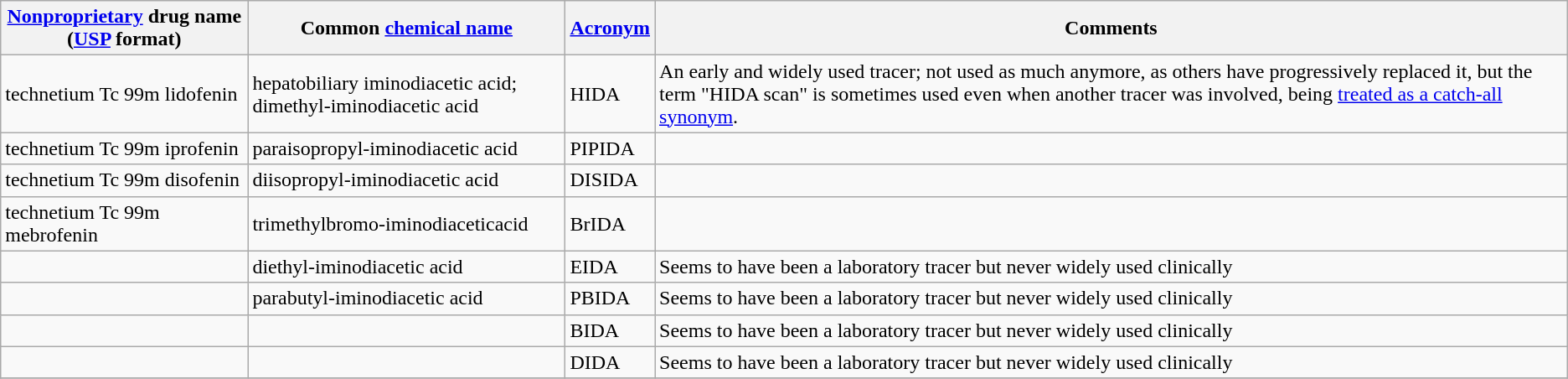<table class="wikitable sortable" border=1>
<tr>
<th><a href='#'>Nonproprietary</a> drug name (<a href='#'>USP</a> format)</th>
<th>Common <a href='#'>chemical name</a></th>
<th><a href='#'>Acronym</a></th>
<th>Comments</th>
</tr>
<tr>
<td>technetium Tc 99m lidofenin</td>
<td>hepatobiliary iminodiacetic acid; dimethyl-iminodiacetic acid</td>
<td>HIDA</td>
<td>An early and widely used tracer; not used as much anymore, as others have progressively replaced it, but the term "HIDA scan" is sometimes used even when another tracer was involved, being <a href='#'>treated as a catch-all synonym</a>.</td>
</tr>
<tr>
<td>technetium Tc 99m iprofenin</td>
<td>paraisopropyl-iminodiacetic acid</td>
<td>PIPIDA</td>
<td></td>
</tr>
<tr>
<td>technetium Tc 99m disofenin</td>
<td>diisopropyl-iminodiacetic acid</td>
<td>DISIDA</td>
<td></td>
</tr>
<tr>
<td>technetium Tc 99m mebrofenin</td>
<td>trimethylbromo-iminodiaceticacid</td>
<td>BrIDA</td>
<td></td>
</tr>
<tr>
<td> </td>
<td>diethyl-iminodiacetic acid</td>
<td>EIDA</td>
<td>Seems to have been a laboratory tracer but never widely used clinically</td>
</tr>
<tr>
<td> </td>
<td>parabutyl-iminodiacetic acid</td>
<td>PBIDA</td>
<td>Seems to have been a laboratory tracer but never widely used clinically</td>
</tr>
<tr>
<td> </td>
<td> </td>
<td>BIDA</td>
<td>Seems to have been a laboratory tracer but never widely used clinically</td>
</tr>
<tr>
<td> </td>
<td> </td>
<td>DIDA</td>
<td>Seems to have been a laboratory tracer but never widely used clinically</td>
</tr>
<tr>
</tr>
</table>
